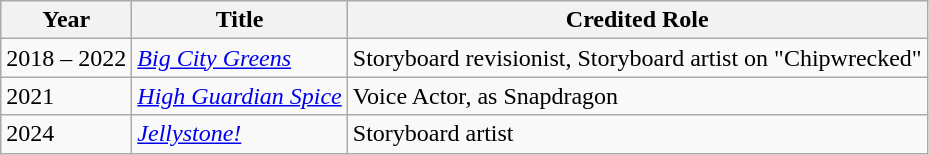<table class="wikitable">
<tr>
<th>Year</th>
<th>Title</th>
<th>Credited Role</th>
</tr>
<tr>
<td>2018 – 2022</td>
<td><em><a href='#'>Big City Greens</a></em></td>
<td>Storyboard revisionist, Storyboard artist on "Chipwrecked"</td>
</tr>
<tr>
<td>2021</td>
<td><em><a href='#'>High Guardian Spice</a></em></td>
<td>Voice Actor, as Snapdragon</td>
</tr>
<tr>
<td>2024</td>
<td><em><a href='#'>Jellystone!</a></em></td>
<td>Storyboard artist</td>
</tr>
</table>
